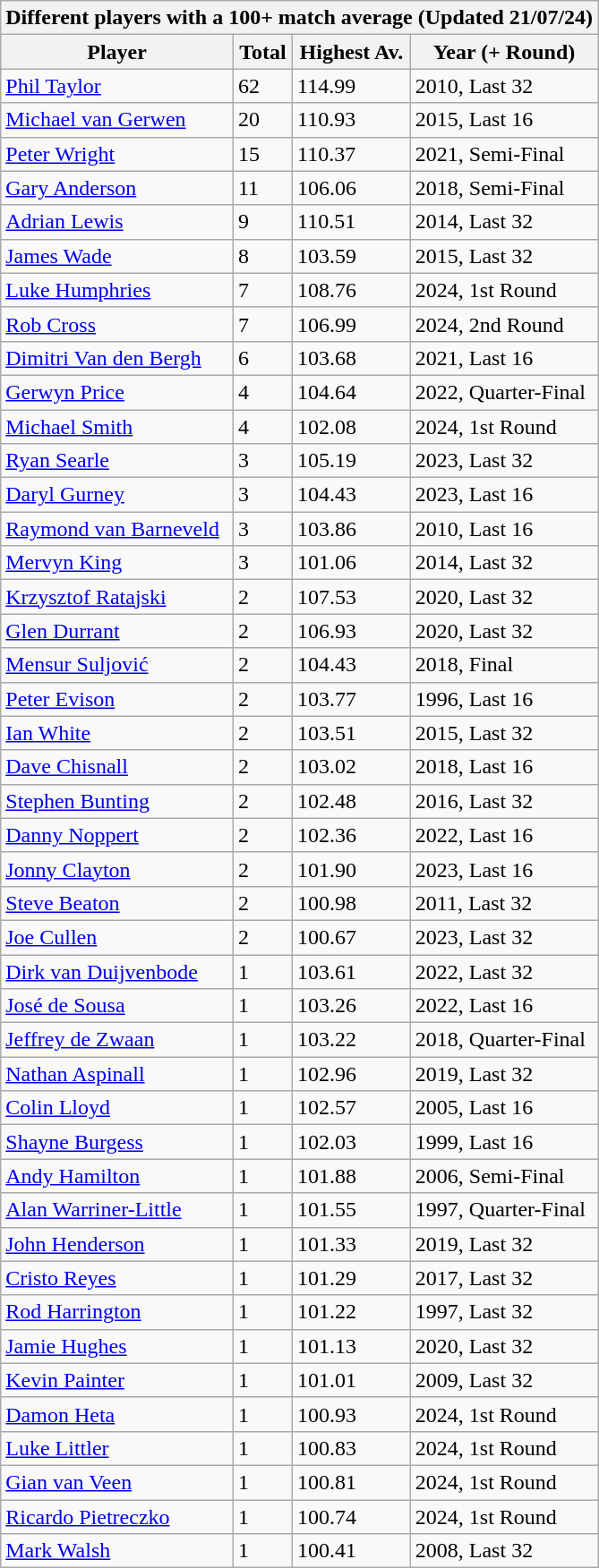<table class="wikitable sortable">
<tr>
<th colspan=4>Different players with a 100+ match average (Updated 21/07/24)</th>
</tr>
<tr>
<th>Player</th>
<th>Total</th>
<th>Highest Av.</th>
<th>Year (+ Round)</th>
</tr>
<tr>
<td> <a href='#'>Phil Taylor</a></td>
<td>62</td>
<td>114.99</td>
<td>2010, Last 32</td>
</tr>
<tr>
<td> <a href='#'>Michael van Gerwen</a></td>
<td>20</td>
<td>110.93</td>
<td>2015, Last 16</td>
</tr>
<tr>
<td> <a href='#'>Peter Wright</a></td>
<td>15</td>
<td>110.37</td>
<td>2021, Semi-Final</td>
</tr>
<tr>
<td> <a href='#'>Gary Anderson</a></td>
<td>11</td>
<td>106.06</td>
<td>2018, Semi-Final</td>
</tr>
<tr>
<td> <a href='#'>Adrian Lewis</a></td>
<td>9</td>
<td>110.51</td>
<td>2014, Last 32</td>
</tr>
<tr>
<td> <a href='#'>James Wade</a></td>
<td>8</td>
<td>103.59</td>
<td>2015, Last 32</td>
</tr>
<tr>
<td> <a href='#'>Luke Humphries</a></td>
<td>7</td>
<td>108.76</td>
<td>2024, 1st Round</td>
</tr>
<tr>
<td> <a href='#'>Rob Cross</a></td>
<td>7</td>
<td>106.99</td>
<td>2024, 2nd Round</td>
</tr>
<tr>
<td> <a href='#'>Dimitri Van den Bergh</a></td>
<td>6</td>
<td>103.68</td>
<td>2021, Last 16</td>
</tr>
<tr>
<td> <a href='#'>Gerwyn Price</a></td>
<td>4</td>
<td>104.64</td>
<td>2022, Quarter-Final</td>
</tr>
<tr>
<td> <a href='#'>Michael Smith</a></td>
<td>4</td>
<td>102.08</td>
<td>2024, 1st Round</td>
</tr>
<tr>
<td> <a href='#'>Ryan Searle</a></td>
<td>3</td>
<td>105.19</td>
<td>2023, Last 32</td>
</tr>
<tr>
<td> <a href='#'>Daryl Gurney</a></td>
<td>3</td>
<td>104.43</td>
<td>2023, Last 16</td>
</tr>
<tr>
<td> <a href='#'>Raymond van Barneveld</a></td>
<td>3</td>
<td>103.86</td>
<td>2010, Last 16</td>
</tr>
<tr>
<td> <a href='#'>Mervyn King</a></td>
<td>3</td>
<td>101.06</td>
<td>2014, Last 32</td>
</tr>
<tr>
<td> <a href='#'>Krzysztof Ratajski</a></td>
<td>2</td>
<td>107.53</td>
<td>2020, Last 32</td>
</tr>
<tr>
<td> <a href='#'>Glen Durrant</a></td>
<td>2</td>
<td>106.93</td>
<td>2020, Last 32</td>
</tr>
<tr>
<td> <a href='#'>Mensur Suljović</a></td>
<td>2</td>
<td>104.43</td>
<td>2018, Final</td>
</tr>
<tr>
<td> <a href='#'>Peter Evison</a></td>
<td>2</td>
<td>103.77</td>
<td>1996, Last 16</td>
</tr>
<tr>
<td> <a href='#'>Ian White</a></td>
<td>2</td>
<td>103.51</td>
<td>2015, Last 32</td>
</tr>
<tr>
<td> <a href='#'>Dave Chisnall</a></td>
<td>2</td>
<td>103.02</td>
<td>2018, Last 16</td>
</tr>
<tr>
<td> <a href='#'>Stephen Bunting</a></td>
<td>2</td>
<td>102.48</td>
<td>2016, Last 32</td>
</tr>
<tr>
<td> <a href='#'>Danny Noppert</a></td>
<td>2</td>
<td>102.36</td>
<td>2022, Last 16</td>
</tr>
<tr>
<td> <a href='#'>Jonny Clayton</a></td>
<td>2</td>
<td>101.90</td>
<td>2023, Last 16</td>
</tr>
<tr>
<td> <a href='#'>Steve Beaton</a></td>
<td>2</td>
<td>100.98</td>
<td>2011, Last 32</td>
</tr>
<tr>
<td> <a href='#'>Joe Cullen</a></td>
<td>2</td>
<td>100.67</td>
<td>2023, Last 32</td>
</tr>
<tr>
<td> <a href='#'>Dirk van Duijvenbode</a></td>
<td>1</td>
<td>103.61</td>
<td>2022, Last 32</td>
</tr>
<tr>
<td> <a href='#'>José de Sousa</a></td>
<td>1</td>
<td>103.26</td>
<td>2022, Last 16</td>
</tr>
<tr>
<td> <a href='#'>Jeffrey de Zwaan</a></td>
<td>1</td>
<td>103.22</td>
<td>2018, Quarter-Final</td>
</tr>
<tr>
<td> <a href='#'>Nathan Aspinall</a></td>
<td>1</td>
<td>102.96</td>
<td>2019, Last 32</td>
</tr>
<tr>
<td> <a href='#'>Colin Lloyd</a></td>
<td>1</td>
<td>102.57</td>
<td>2005, Last 16</td>
</tr>
<tr>
<td> <a href='#'>Shayne Burgess</a></td>
<td>1</td>
<td>102.03</td>
<td>1999, Last 16</td>
</tr>
<tr>
<td> <a href='#'>Andy Hamilton</a></td>
<td>1</td>
<td>101.88</td>
<td>2006, Semi-Final</td>
</tr>
<tr>
<td> <a href='#'>Alan Warriner-Little</a></td>
<td>1</td>
<td>101.55</td>
<td>1997, Quarter-Final</td>
</tr>
<tr>
<td> <a href='#'>John Henderson</a></td>
<td>1</td>
<td>101.33</td>
<td>2019, Last 32</td>
</tr>
<tr>
<td> <a href='#'>Cristo Reyes</a></td>
<td>1</td>
<td>101.29</td>
<td>2017, Last 32</td>
</tr>
<tr>
<td> <a href='#'>Rod Harrington</a></td>
<td>1</td>
<td>101.22</td>
<td>1997, Last 32</td>
</tr>
<tr>
<td> <a href='#'>Jamie Hughes</a></td>
<td>1</td>
<td>101.13</td>
<td>2020, Last 32</td>
</tr>
<tr>
<td> <a href='#'>Kevin Painter</a></td>
<td>1</td>
<td>101.01</td>
<td>2009, Last 32</td>
</tr>
<tr>
<td> <a href='#'>Damon Heta</a></td>
<td>1</td>
<td>100.93</td>
<td>2024, 1st Round</td>
</tr>
<tr>
<td> <a href='#'>Luke Littler</a></td>
<td>1</td>
<td>100.83</td>
<td>2024, 1st Round</td>
</tr>
<tr>
<td> <a href='#'>Gian van Veen</a></td>
<td>1</td>
<td>100.81</td>
<td>2024, 1st Round</td>
</tr>
<tr>
<td> <a href='#'>Ricardo Pietreczko</a></td>
<td>1</td>
<td>100.74</td>
<td>2024, 1st Round</td>
</tr>
<tr>
<td> <a href='#'>Mark Walsh</a></td>
<td>1</td>
<td>100.41</td>
<td>2008, Last 32</td>
</tr>
</table>
